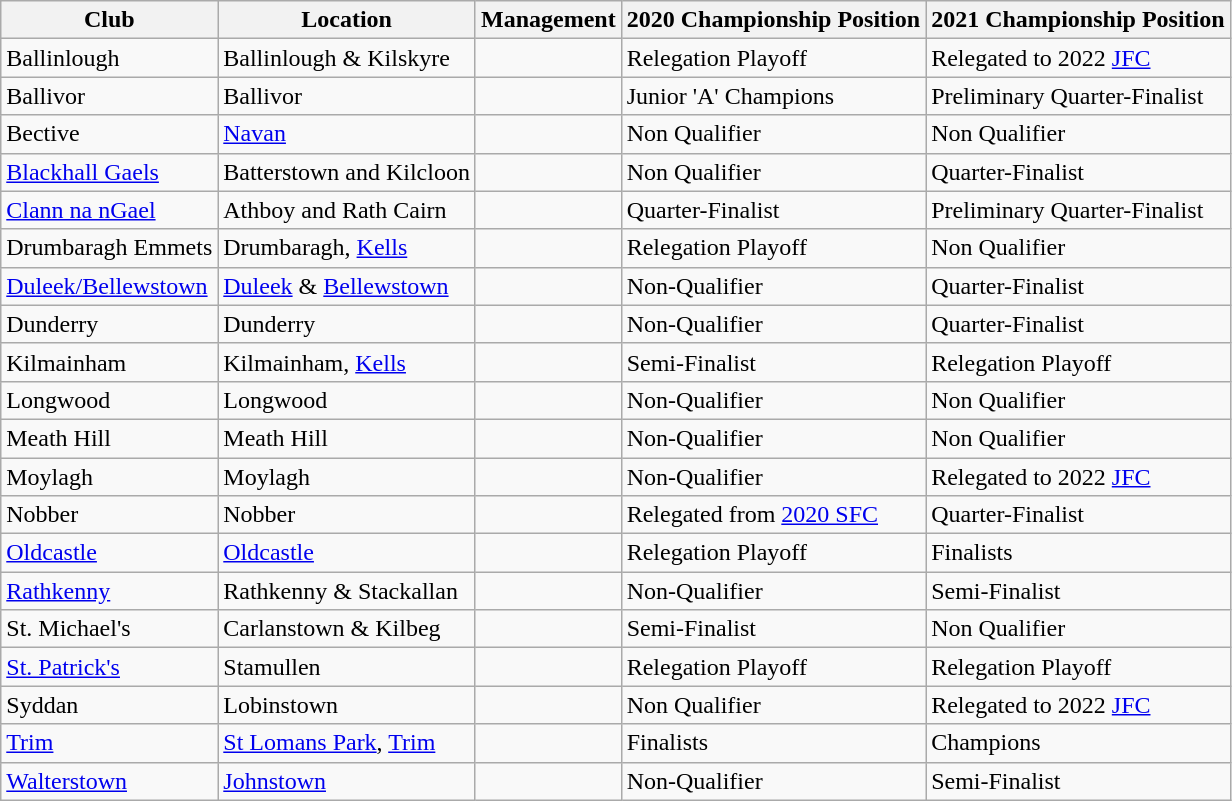<table class="wikitable sortable">
<tr>
<th>Club</th>
<th>Location</th>
<th>Management</th>
<th>2020 Championship Position</th>
<th>2021 Championship Position</th>
</tr>
<tr>
<td> Ballinlough</td>
<td>Ballinlough & Kilskyre</td>
<td></td>
<td>Relegation Playoff</td>
<td>Relegated to 2022 <a href='#'>JFC</a></td>
</tr>
<tr>
<td> Ballivor</td>
<td>Ballivor</td>
<td></td>
<td>Junior 'A' Champions</td>
<td>Preliminary Quarter-Finalist</td>
</tr>
<tr>
<td> Bective</td>
<td><a href='#'>Navan</a></td>
<td></td>
<td>Non Qualifier</td>
<td>Non Qualifier</td>
</tr>
<tr>
<td> <a href='#'>Blackhall Gaels</a></td>
<td>Batterstown and Kilcloon</td>
<td></td>
<td>Non Qualifier</td>
<td>Quarter-Finalist</td>
</tr>
<tr>
<td> <a href='#'>Clann na nGael</a></td>
<td>Athboy and Rath Cairn</td>
<td></td>
<td>Quarter-Finalist</td>
<td>Preliminary Quarter-Finalist</td>
</tr>
<tr>
<td> Drumbaragh Emmets</td>
<td>Drumbaragh, <a href='#'>Kells</a></td>
<td></td>
<td>Relegation Playoff</td>
<td>Non Qualifier</td>
</tr>
<tr>
<td> <a href='#'>Duleek/Bellewstown</a></td>
<td><a href='#'>Duleek</a> & <a href='#'>Bellewstown</a></td>
<td></td>
<td>Non-Qualifier</td>
<td>Quarter-Finalist</td>
</tr>
<tr>
<td> Dunderry</td>
<td>Dunderry</td>
<td></td>
<td>Non-Qualifier</td>
<td>Quarter-Finalist</td>
</tr>
<tr>
<td> Kilmainham</td>
<td>Kilmainham, <a href='#'>Kells</a></td>
<td></td>
<td>Semi-Finalist</td>
<td>Relegation Playoff</td>
</tr>
<tr>
<td> Longwood</td>
<td>Longwood</td>
<td></td>
<td>Non-Qualifier</td>
<td>Non Qualifier</td>
</tr>
<tr>
<td> Meath Hill</td>
<td>Meath Hill</td>
<td></td>
<td>Non-Qualifier</td>
<td>Non Qualifier</td>
</tr>
<tr>
<td> Moylagh</td>
<td>Moylagh</td>
<td></td>
<td>Non-Qualifier</td>
<td>Relegated to 2022 <a href='#'>JFC</a></td>
</tr>
<tr>
<td> Nobber</td>
<td>Nobber</td>
<td></td>
<td>Relegated from <a href='#'>2020 SFC</a></td>
<td>Quarter-Finalist</td>
</tr>
<tr>
<td> <a href='#'>Oldcastle</a></td>
<td><a href='#'>Oldcastle</a></td>
<td></td>
<td>Relegation Playoff</td>
<td>Finalists</td>
</tr>
<tr>
<td> <a href='#'>Rathkenny</a></td>
<td>Rathkenny & Stackallan</td>
<td></td>
<td>Non-Qualifier</td>
<td>Semi-Finalist</td>
</tr>
<tr>
<td> St. Michael's</td>
<td>Carlanstown & Kilbeg</td>
<td></td>
<td>Semi-Finalist</td>
<td>Non Qualifier</td>
</tr>
<tr>
<td> <a href='#'>St. Patrick's</a></td>
<td>Stamullen</td>
<td></td>
<td>Relegation Playoff</td>
<td>Relegation Playoff</td>
</tr>
<tr>
<td> Syddan</td>
<td>Lobinstown</td>
<td></td>
<td>Non Qualifier</td>
<td>Relegated to 2022 <a href='#'>JFC</a></td>
</tr>
<tr>
<td> <a href='#'>Trim</a></td>
<td><a href='#'>St Lomans Park</a>, <a href='#'>Trim</a></td>
<td></td>
<td>Finalists</td>
<td>Champions</td>
</tr>
<tr>
<td> <a href='#'>Walterstown</a></td>
<td><a href='#'>Johnstown</a></td>
<td></td>
<td>Non-Qualifier</td>
<td>Semi-Finalist</td>
</tr>
</table>
